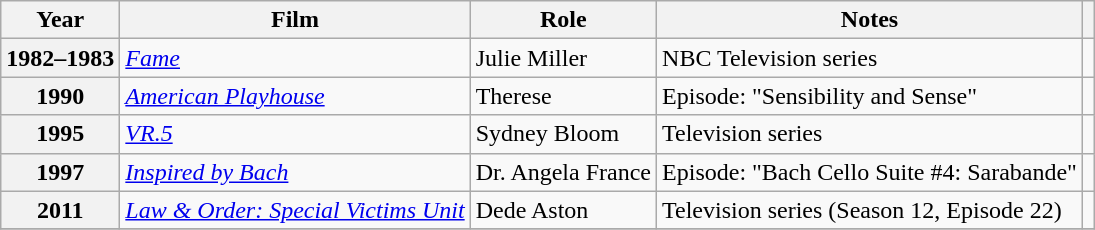<table class="wikitable sortable plainrowheaders">
<tr>
<th>Year</th>
<th>Film</th>
<th>Role</th>
<th>Notes</th>
<th class="unsortable"></th>
</tr>
<tr>
<th scope="row">1982–1983</th>
<td><em><a href='#'>Fame</a></em></td>
<td>Julie Miller</td>
<td>NBC Television series</td>
<td style="text-align:center;"></td>
</tr>
<tr>
<th scope="row">1990</th>
<td><em><a href='#'>American Playhouse</a></em></td>
<td>Therese</td>
<td>Episode: "Sensibility and Sense"</td>
<td style="text-align:center;"></td>
</tr>
<tr>
<th scope="row">1995</th>
<td><em><a href='#'>VR.5</a></em></td>
<td>Sydney Bloom</td>
<td>Television series</td>
<td style="text-align:center;"></td>
</tr>
<tr>
<th scope="row">1997</th>
<td><em><a href='#'>Inspired by Bach</a></em></td>
<td>Dr. Angela France</td>
<td>Episode: "Bach Cello Suite #4: Sarabande"</td>
<td style="text-align:center;"></td>
</tr>
<tr>
<th scope="row">2011</th>
<td><em><a href='#'>Law & Order: Special Victims Unit</a></em></td>
<td>Dede Aston</td>
<td>Television series (Season 12, Episode 22)</td>
<td style="text-align:center;"></td>
</tr>
<tr>
</tr>
</table>
